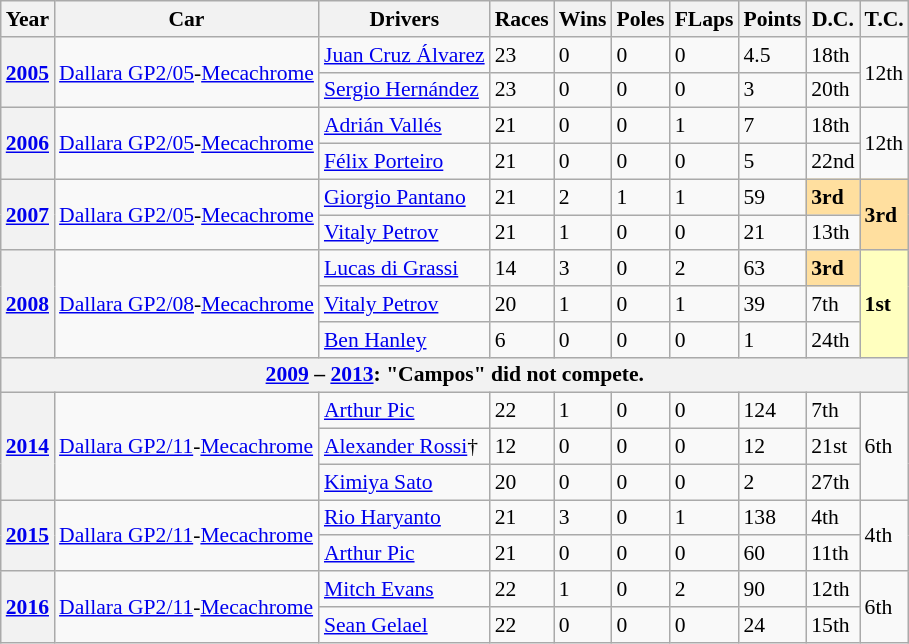<table class="wikitable" style="font-size:90%">
<tr>
<th>Year</th>
<th>Car</th>
<th>Drivers</th>
<th>Races</th>
<th>Wins</th>
<th>Poles</th>
<th>FLaps</th>
<th>Points</th>
<th>D.C.</th>
<th>T.C.</th>
</tr>
<tr>
<th rowspan="2"><a href='#'>2005</a></th>
<td rowspan="2"><a href='#'>Dallara GP2/05</a>-<a href='#'>Mecachrome</a></td>
<td> <a href='#'>Juan Cruz Álvarez</a></td>
<td>23</td>
<td>0</td>
<td>0</td>
<td>0</td>
<td>4.5</td>
<td>18th</td>
<td rowspan="2">12th</td>
</tr>
<tr>
<td> <a href='#'>Sergio Hernández</a></td>
<td>23</td>
<td>0</td>
<td>0</td>
<td>0</td>
<td>3</td>
<td>20th</td>
</tr>
<tr>
<th rowspan="2"><a href='#'>2006</a></th>
<td rowspan="2"><a href='#'>Dallara GP2/05</a>-<a href='#'>Mecachrome</a></td>
<td> <a href='#'>Adrián Vallés</a></td>
<td>21</td>
<td>0</td>
<td>0</td>
<td>1</td>
<td>7</td>
<td>18th</td>
<td rowspan="2">12th</td>
</tr>
<tr>
<td> <a href='#'>Félix Porteiro</a></td>
<td>21</td>
<td>0</td>
<td>0</td>
<td>0</td>
<td>5</td>
<td>22nd</td>
</tr>
<tr>
<th rowspan=2><a href='#'>2007</a></th>
<td rowspan=2><a href='#'>Dallara GP2/05</a>-<a href='#'>Mecachrome</a></td>
<td> <a href='#'>Giorgio Pantano</a></td>
<td>21</td>
<td>2</td>
<td>1</td>
<td>1</td>
<td>59</td>
<td style="background:#FFDF9F;"><strong>3rd</strong></td>
<td rowspan="2" style="background:#FFDF9F;"><strong>3rd</strong></td>
</tr>
<tr>
<td> <a href='#'>Vitaly Petrov</a></td>
<td>21</td>
<td>1</td>
<td>0</td>
<td>0</td>
<td>21</td>
<td>13th</td>
</tr>
<tr>
<th rowspan=3><a href='#'>2008</a></th>
<td rowspan=3><a href='#'>Dallara GP2/08</a>-<a href='#'>Mecachrome</a></td>
<td> <a href='#'>Lucas di Grassi</a></td>
<td>14</td>
<td>3</td>
<td>0</td>
<td>2</td>
<td>63</td>
<td style="background:#FFDF9F;"><strong>3rd</strong></td>
<td rowspan=3 style="background:#FFFFBF;"><strong>1st</strong></td>
</tr>
<tr>
<td> <a href='#'>Vitaly Petrov</a></td>
<td>20</td>
<td>1</td>
<td>0</td>
<td>1</td>
<td>39</td>
<td>7th</td>
</tr>
<tr>
<td> <a href='#'>Ben Hanley</a></td>
<td>6</td>
<td>0</td>
<td>0</td>
<td>0</td>
<td>1</td>
<td>24th</td>
</tr>
<tr>
<th colspan="10" style="text-align:center;"><a href='#'>2009</a> – <a href='#'>2013</a>: "Campos" did not compete.</th>
</tr>
<tr>
<th rowspan=3><a href='#'>2014</a></th>
<td rowspan=3><a href='#'>Dallara GP2/11</a>-<a href='#'>Mecachrome</a></td>
<td> <a href='#'>Arthur Pic</a></td>
<td>22</td>
<td>1</td>
<td>0</td>
<td>0</td>
<td>124</td>
<td>7th</td>
<td rowspan="3">6th</td>
</tr>
<tr>
<td> <a href='#'>Alexander Rossi</a>†</td>
<td>12</td>
<td>0</td>
<td>0</td>
<td>0</td>
<td>12</td>
<td>21st</td>
</tr>
<tr>
<td> <a href='#'>Kimiya Sato</a></td>
<td>20</td>
<td>0</td>
<td>0</td>
<td>0</td>
<td>2</td>
<td>27th</td>
</tr>
<tr>
<th rowspan=2><a href='#'>2015</a></th>
<td rowspan=2><a href='#'>Dallara GP2/11</a>-<a href='#'>Mecachrome</a></td>
<td> <a href='#'>Rio Haryanto</a></td>
<td>21</td>
<td>3</td>
<td>0</td>
<td>1</td>
<td>138</td>
<td>4th</td>
<td rowspan="2">4th</td>
</tr>
<tr>
<td> <a href='#'>Arthur Pic</a></td>
<td>21</td>
<td>0</td>
<td>0</td>
<td>0</td>
<td>60</td>
<td>11th</td>
</tr>
<tr>
<th rowspan=2><a href='#'>2016</a></th>
<td rowspan=2><a href='#'>Dallara GP2/11</a>-<a href='#'>Mecachrome</a></td>
<td> <a href='#'>Mitch Evans</a></td>
<td>22</td>
<td>1</td>
<td>0</td>
<td>2</td>
<td>90</td>
<td>12th</td>
<td rowspan=2>6th</td>
</tr>
<tr>
<td> <a href='#'>Sean Gelael</a></td>
<td>22</td>
<td>0</td>
<td>0</td>
<td>0</td>
<td>24</td>
<td>15th</td>
</tr>
</table>
